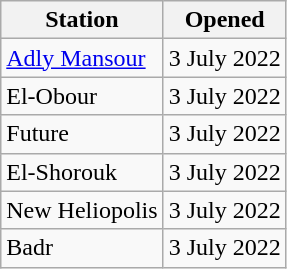<table class="wikitable">
<tr>
<th>Station</th>
<th>Opened</th>
</tr>
<tr>
<td><a href='#'>Adly Mansour</a> </td>
<td>3 July 2022</td>
</tr>
<tr>
<td>El-Obour</td>
<td>3 July 2022</td>
</tr>
<tr>
<td>Future</td>
<td>3 July 2022</td>
</tr>
<tr>
<td>El-Shorouk</td>
<td>3 July 2022</td>
</tr>
<tr>
<td>New Heliopolis</td>
<td>3 July 2022</td>
</tr>
<tr>
<td>Badr</td>
<td>3 July 2022</td>
</tr>
</table>
